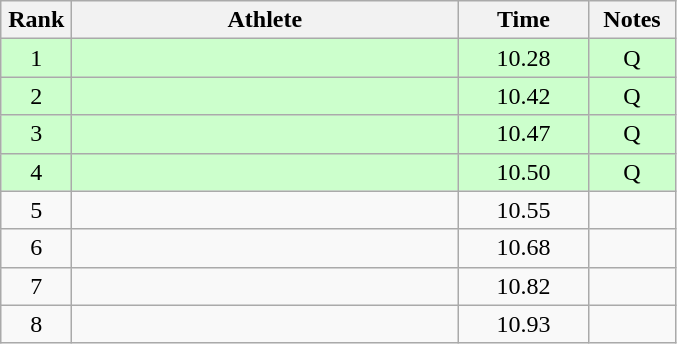<table class="wikitable" style="text-align:center">
<tr>
<th width=40>Rank</th>
<th width=250>Athlete</th>
<th width=80>Time</th>
<th width=50>Notes</th>
</tr>
<tr bgcolor=ccffcc>
<td>1</td>
<td align=left></td>
<td>10.28</td>
<td>Q</td>
</tr>
<tr bgcolor=ccffcc>
<td>2</td>
<td align=left></td>
<td>10.42</td>
<td>Q</td>
</tr>
<tr bgcolor=ccffcc>
<td>3</td>
<td align=left></td>
<td>10.47</td>
<td>Q</td>
</tr>
<tr bgcolor=ccffcc>
<td>4</td>
<td align=left></td>
<td>10.50</td>
<td>Q</td>
</tr>
<tr>
<td>5</td>
<td align=left></td>
<td>10.55</td>
<td></td>
</tr>
<tr>
<td>6</td>
<td align=left></td>
<td>10.68</td>
<td></td>
</tr>
<tr>
<td>7</td>
<td align=left></td>
<td>10.82</td>
<td></td>
</tr>
<tr>
<td>8</td>
<td align=left></td>
<td>10.93</td>
<td></td>
</tr>
</table>
